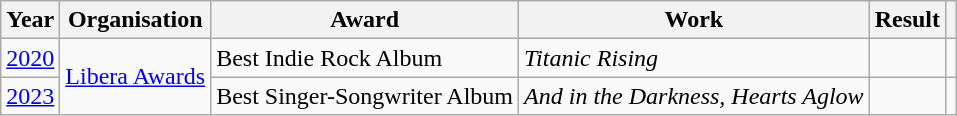<table class="wikitable">
<tr>
<th scope="row">Year</th>
<th scope="row">Organisation</th>
<th scope="row">Award</th>
<th scope="row">Work</th>
<th scope="row">Result</th>
<th scope="row"></th>
</tr>
<tr>
<td><a href='#'>2020</a></td>
<td rowspan="2"><a href='#'>Libera Awards</a></td>
<td>Best Indie Rock Album</td>
<td><em>Titanic Rising</em></td>
<td></td>
<td style="text-align:center;"></td>
</tr>
<tr>
<td><a href='#'>2023</a></td>
<td>Best Singer-Songwriter Album</td>
<td><em>And in the Darkness, Hearts Aglow</em></td>
<td></td>
<td style="text-align:center;"></td>
</tr>
</table>
